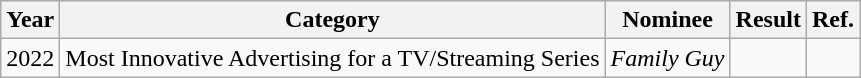<table class="wikitable">
<tr>
<th>Year</th>
<th>Category</th>
<th>Nominee</th>
<th>Result</th>
<th>Ref.</th>
</tr>
<tr>
<td>2022</td>
<td>Most Innovative Advertising for a TV/Streaming Series</td>
<td><em>Family Guy</em></td>
<td></td>
<td></td>
</tr>
</table>
